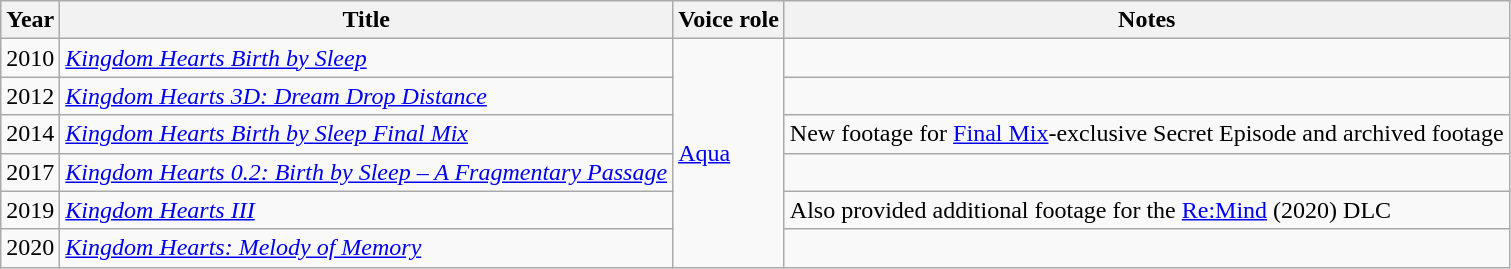<table class="wikitable sortable">
<tr>
<th>Year</th>
<th>Title</th>
<th>Voice role</th>
<th>Notes</th>
</tr>
<tr>
<td>2010</td>
<td><em><a href='#'>Kingdom Hearts Birth by Sleep</a></em></td>
<td rowspan="6"><a href='#'>Aqua</a></td>
<td></td>
</tr>
<tr>
<td>2012</td>
<td><em><a href='#'>Kingdom Hearts 3D: Dream Drop Distance</a></em></td>
<td></td>
</tr>
<tr>
<td>2014</td>
<td><em><a href='#'>Kingdom Hearts Birth by Sleep Final Mix</a></em></td>
<td>New footage for <a href='#'>Final Mix</a>-exclusive Secret Episode and archived footage</td>
</tr>
<tr>
<td>2017</td>
<td><em><a href='#'>Kingdom Hearts 0.2: Birth by Sleep – A Fragmentary Passage</a></em></td>
<td></td>
</tr>
<tr>
<td>2019</td>
<td><em><a href='#'>Kingdom Hearts III</a></em></td>
<td>Also provided additional footage for the <a href='#'>Re:Mind</a> (2020) DLC</td>
</tr>
<tr>
<td>2020</td>
<td><em><a href='#'>Kingdom Hearts: Melody of Memory</a></em></td>
<td></td>
</tr>
</table>
